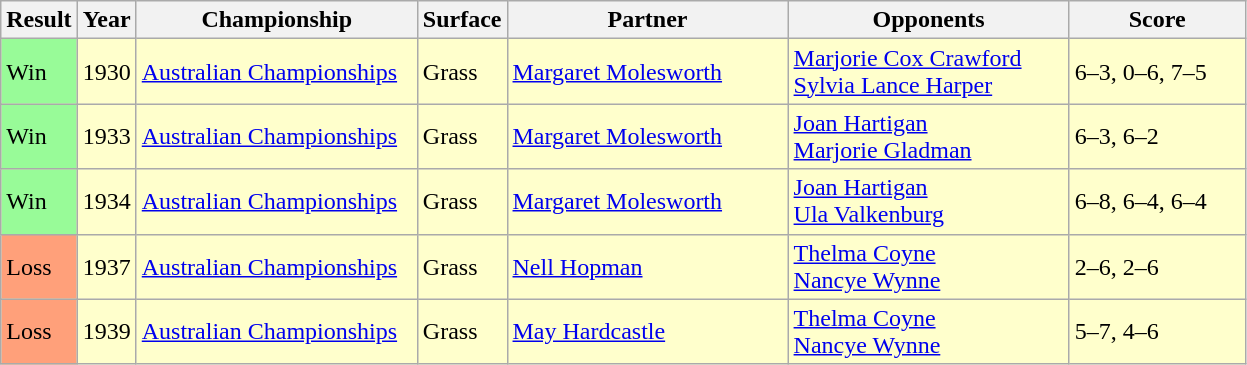<table class="sortable wikitable">
<tr>
<th style="width:40px">Result</th>
<th style="width:30px">Year</th>
<th style="width:180px">Championship</th>
<th style="width:50px">Surface</th>
<th style="width:180px">Partner</th>
<th style="width:180px">Opponents</th>
<th style="width:110px" class="unsortable">Score</th>
</tr>
<tr style="background:#ffc;">
<td style="background:#98fb98;">Win</td>
<td>1930</td>
<td><a href='#'>Australian Championships</a></td>
<td>Grass</td>
<td> <a href='#'>Margaret Molesworth</a></td>
<td> <a href='#'>Marjorie Cox Crawford</a> <br>  <a href='#'>Sylvia Lance Harper</a></td>
<td>6–3, 0–6, 7–5</td>
</tr>
<tr style="background:#ffc;">
<td style="background:#98fb98;">Win</td>
<td>1933</td>
<td><a href='#'>Australian Championships</a></td>
<td>Grass</td>
<td> <a href='#'>Margaret Molesworth</a></td>
<td> <a href='#'>Joan Hartigan</a> <br>  <a href='#'>Marjorie Gladman</a></td>
<td>6–3, 6–2</td>
</tr>
<tr style="background:#ffc;">
<td style="background:#98fb98;">Win</td>
<td>1934</td>
<td><a href='#'>Australian Championships</a></td>
<td>Grass</td>
<td> <a href='#'>Margaret Molesworth</a></td>
<td> <a href='#'>Joan Hartigan</a> <br>  <a href='#'>Ula Valkenburg</a></td>
<td>6–8, 6–4, 6–4</td>
</tr>
<tr style="background:#ffc;">
<td style="background:#ffa07a;">Loss</td>
<td>1937</td>
<td><a href='#'>Australian Championships</a></td>
<td>Grass</td>
<td> <a href='#'>Nell Hopman</a></td>
<td> <a href='#'>Thelma Coyne</a> <br>  <a href='#'>Nancye Wynne</a></td>
<td>2–6, 2–6</td>
</tr>
<tr style="background:#ffc;">
<td style="background:#ffa07a;">Loss</td>
<td>1939</td>
<td><a href='#'>Australian Championships</a></td>
<td>Grass</td>
<td> <a href='#'>May Hardcastle</a></td>
<td> <a href='#'>Thelma Coyne</a> <br>  <a href='#'>Nancye Wynne</a></td>
<td>5–7, 4–6</td>
</tr>
</table>
